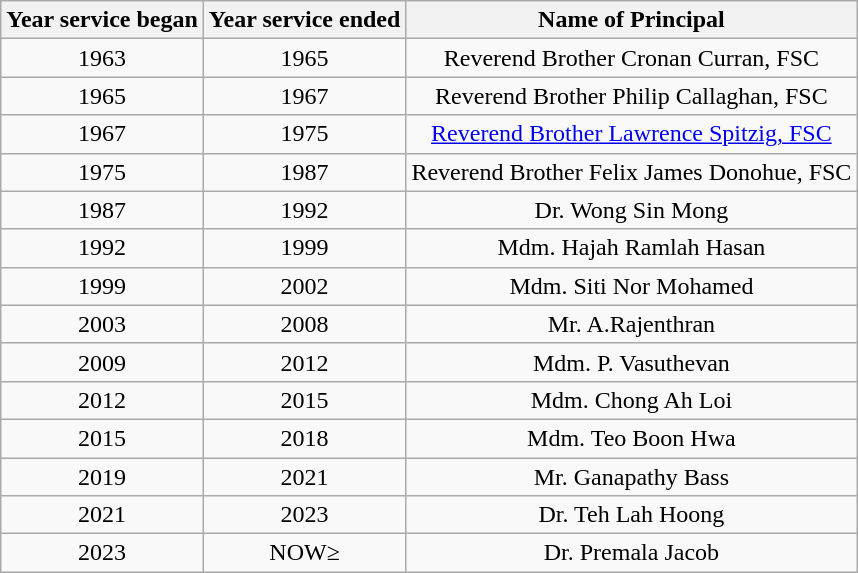<table class="wikitable" style="text-align:center; align:center;">
<tr>
<th style="width:90;px">Year service began</th>
<th style="width:90;px">Year service ended</th>
<th style="width:450;px">Name of Principal</th>
</tr>
<tr>
<td>1963</td>
<td>1965</td>
<td>Reverend Brother Cronan Curran, FSC</td>
</tr>
<tr>
<td>1965</td>
<td>1967</td>
<td>Reverend Brother Philip Callaghan, FSC</td>
</tr>
<tr>
<td>1967</td>
<td>1975</td>
<td><a href='#'>Reverend Brother Lawrence Spitzig, FSC</a></td>
</tr>
<tr>
<td>1975</td>
<td>1987</td>
<td>Reverend Brother Felix James Donohue, FSC</td>
</tr>
<tr>
<td>1987</td>
<td>1992</td>
<td>Dr. Wong Sin Mong</td>
</tr>
<tr>
<td>1992</td>
<td>1999</td>
<td>Mdm. Hajah Ramlah Hasan</td>
</tr>
<tr>
<td>1999</td>
<td>2002</td>
<td>Mdm. Siti Nor Mohamed</td>
</tr>
<tr>
<td>2003</td>
<td>2008</td>
<td>Mr. A.Rajenthran</td>
</tr>
<tr>
<td>2009</td>
<td>2012</td>
<td>Mdm. P. Vasuthevan</td>
</tr>
<tr>
<td>2012</td>
<td>2015</td>
<td>Mdm. Chong Ah Loi</td>
</tr>
<tr>
<td>2015</td>
<td>2018</td>
<td>Mdm. Teo Boon Hwa</td>
</tr>
<tr>
<td>2019</td>
<td>2021</td>
<td>Mr. Ganapathy Bass</td>
</tr>
<tr>
<td>2021</td>
<td>2023</td>
<td>Dr. Teh Lah Hoong</td>
</tr>
<tr>
<td>2023</td>
<td>NOW≥</td>
<td>Dr. Premala Jacob</td>
</tr>
</table>
